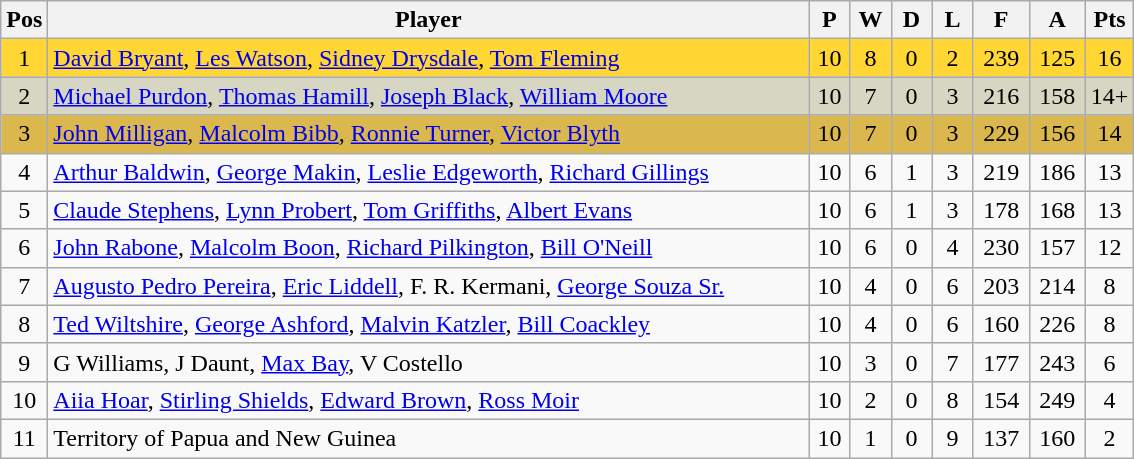<table class="wikitable" style="font-size: 100%">
<tr>
<th scope="col" width=20>Pos</th>
<th scope="col" width=500>Player</th>
<th scope="col" width=20>P</th>
<th scope="col" width=20>W</th>
<th scope="col" width=20>D</th>
<th scope="col" width=20>L</th>
<th scope="col" width=30>F</th>
<th scope="col" width=30>A</th>
<th scope="col" width=20>Pts</th>
</tr>
<tr align=center style="background: #FFD633;">
<td>1</td>
<td align="left"> <a href='#'>David Bryant</a>, <a href='#'>Les Watson</a>, <a href='#'>Sidney Drysdale</a>, <a href='#'>Tom Fleming</a></td>
<td>10</td>
<td>8</td>
<td>0</td>
<td>2</td>
<td>239</td>
<td>125</td>
<td>16</td>
</tr>
<tr align=center style="background: #D6D6C2;">
<td>2</td>
<td align="left"> <a href='#'>Michael Purdon</a>, <a href='#'>Thomas Hamill</a>, <a href='#'>Joseph Black</a>, <a href='#'>William Moore</a></td>
<td>10</td>
<td>7</td>
<td>0</td>
<td>3</td>
<td>216</td>
<td>158</td>
<td>14+</td>
</tr>
<tr align=center style="background: #DBB84D;">
<td>3</td>
<td align="left"> <a href='#'>John Milligan</a>, <a href='#'>Malcolm Bibb</a>, <a href='#'>Ronnie Turner</a>, <a href='#'>Victor Blyth</a></td>
<td>10</td>
<td>7</td>
<td>0</td>
<td>3</td>
<td>229</td>
<td>156</td>
<td>14</td>
</tr>
<tr align=center>
<td>4</td>
<td align="left"> <a href='#'>Arthur Baldwin</a>, <a href='#'>George Makin</a>, <a href='#'>Leslie Edgeworth</a>, <a href='#'>Richard Gillings</a></td>
<td>10</td>
<td>6</td>
<td>1</td>
<td>3</td>
<td>219</td>
<td>186</td>
<td>13</td>
</tr>
<tr align=center>
<td>5</td>
<td align="left"> <a href='#'>Claude Stephens</a>, <a href='#'>Lynn Probert</a>, <a href='#'>Tom Griffiths</a>, <a href='#'>Albert Evans</a></td>
<td>10</td>
<td>6</td>
<td>1</td>
<td>3</td>
<td>178</td>
<td>168</td>
<td>13</td>
</tr>
<tr align=center>
<td>6</td>
<td align="left"> <a href='#'>John Rabone</a>, <a href='#'>Malcolm Boon</a>, <a href='#'>Richard Pilkington</a>, <a href='#'>Bill O'Neill</a></td>
<td>10</td>
<td>6</td>
<td>0</td>
<td>4</td>
<td>230</td>
<td>157</td>
<td>12</td>
</tr>
<tr align=center>
<td>7</td>
<td align="left"> <a href='#'>Augusto Pedro Pereira</a>, <a href='#'>Eric Liddell</a>, F. R. Kermani, <a href='#'>George Souza Sr.</a></td>
<td>10</td>
<td>4</td>
<td>0</td>
<td>6</td>
<td>203</td>
<td>214</td>
<td>8</td>
</tr>
<tr align=center>
<td>8</td>
<td align="left"> <a href='#'>Ted Wiltshire</a>, <a href='#'>George Ashford</a>, <a href='#'>Malvin Katzler</a>, <a href='#'>Bill Coackley</a></td>
<td>10</td>
<td>4</td>
<td>0</td>
<td>6</td>
<td>160</td>
<td>226</td>
<td>8</td>
</tr>
<tr align=center>
<td>9</td>
<td align="left"> G Williams, J Daunt, <a href='#'>Max Bay</a>, V Costello</td>
<td>10</td>
<td>3</td>
<td>0</td>
<td>7</td>
<td>177</td>
<td>243</td>
<td>6</td>
</tr>
<tr align=center>
<td>10</td>
<td align="left"> <a href='#'>Aiia Hoar</a>, <a href='#'>Stirling Shields</a>, <a href='#'>Edward Brown</a>, <a href='#'>Ross Moir</a></td>
<td>10</td>
<td>2</td>
<td>0</td>
<td>8</td>
<td>154</td>
<td>249</td>
<td>4</td>
</tr>
<tr align=center>
<td>11</td>
<td align="left"> Territory of Papua and New Guinea</td>
<td>10</td>
<td>1</td>
<td>0</td>
<td>9</td>
<td>137</td>
<td>160</td>
<td>2</td>
</tr>
</table>
